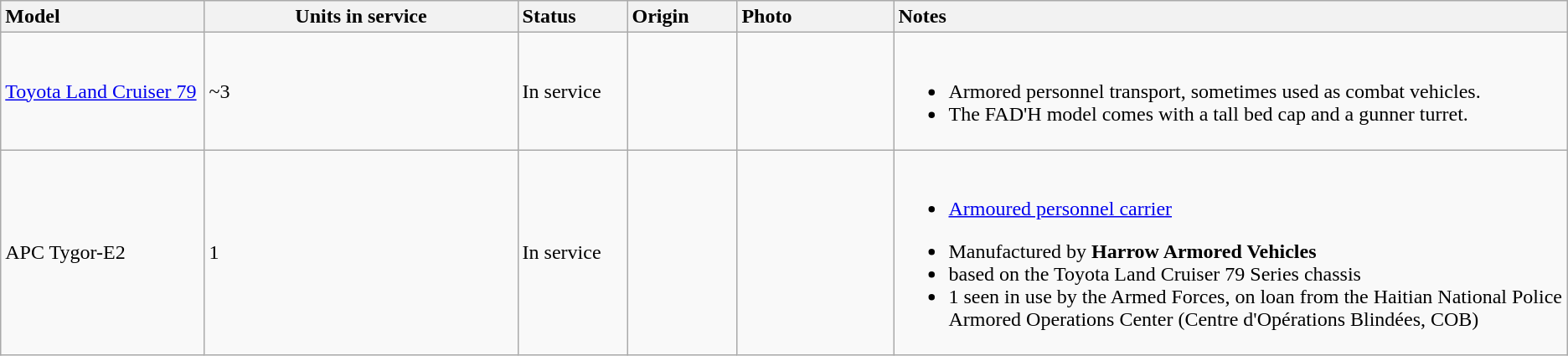<table class="wikitable">
<tr>
<th style="text-align: left; width:13%;">Model</th>
<th>Units in service</th>
<th style="text-align: left; width:7%;">Status</th>
<th style="text-align: left; width:7%;">Origin</th>
<th style="text-align: left; width:10%; ">Photo</th>
<th style="text-align: left; width:43%;">Notes</th>
</tr>
<tr>
<td><a href='#'>Toyota Land Cruiser 79</a></td>
<td>~3</td>
<td>In service</td>
<td></td>
<td></td>
<td><br><ul><li>Armored personnel transport, sometimes used as combat vehicles.</li><li>The FAD'H model comes with a tall bed cap and a gunner turret.</li></ul></td>
</tr>
<tr>
<td>APC Tygor-E2</td>
<td>1</td>
<td>In service</td>
<td></td>
<td></td>
<td><br><ul><li><a href='#'>Armoured personnel carrier</a></li></ul><ul><li>Manufactured by <strong>Harrow Armored Vehicles</strong></li><li>based on the Toyota Land Cruiser 79 Series chassis</li><li>1 seen in use by the Armed Forces, on loan from the Haitian National Police Armored Operations Center (Centre d'Opérations Blindées, COB)</li></ul></td>
</tr>
</table>
